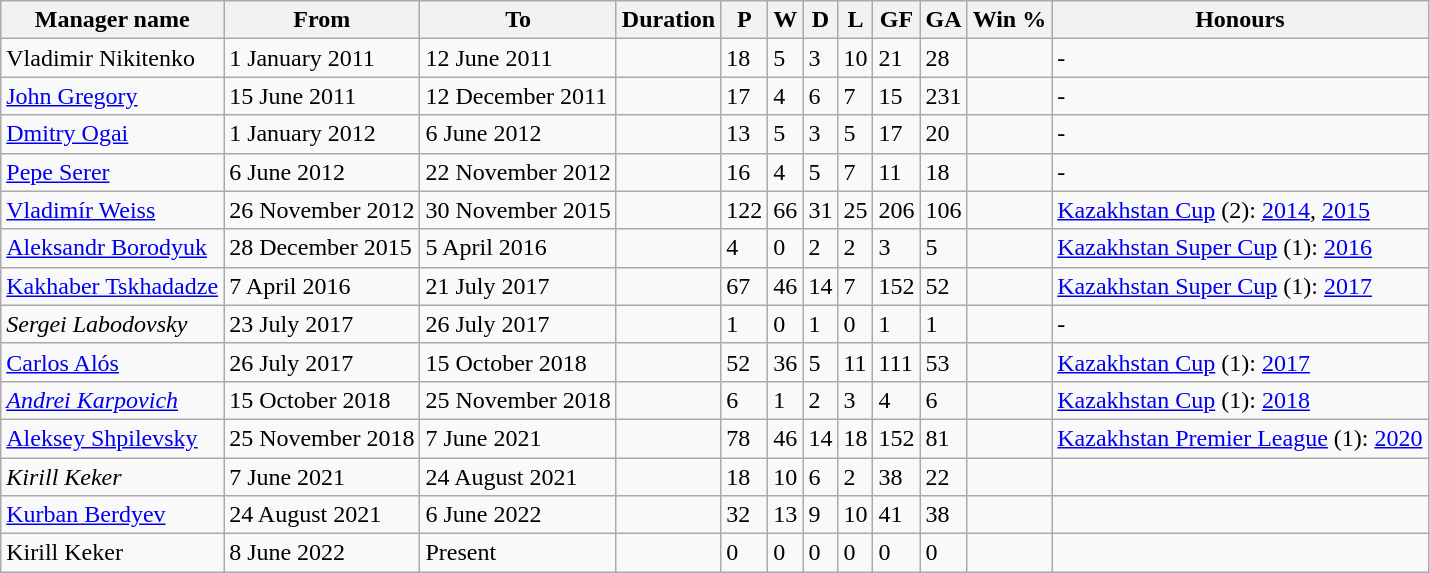<table class="wikitable sortable">
<tr>
<th>Manager name</th>
<th class="unsortable">From</th>
<th class="unsortable">To</th>
<th>Duration</th>
<th>P</th>
<th>W</th>
<th>D</th>
<th>L</th>
<th>GF</th>
<th>GA</th>
<th>Win %</th>
<th>Honours</th>
</tr>
<tr>
<td> Vladimir Nikitenko</td>
<td>1 January 2011</td>
<td>12 June 2011</td>
<td></td>
<td>18</td>
<td>5</td>
<td>3</td>
<td>10</td>
<td>21</td>
<td>28</td>
<td></td>
<td>-</td>
</tr>
<tr>
<td> <a href='#'>John Gregory</a></td>
<td>15 June 2011</td>
<td>12 December 2011</td>
<td></td>
<td>17</td>
<td>4</td>
<td>6</td>
<td>7</td>
<td>15</td>
<td>231</td>
<td></td>
<td>-</td>
</tr>
<tr>
<td> <a href='#'>Dmitry Ogai</a></td>
<td>1 January 2012</td>
<td>6 June 2012</td>
<td></td>
<td>13</td>
<td>5</td>
<td>3</td>
<td>5</td>
<td>17</td>
<td>20</td>
<td></td>
<td>-</td>
</tr>
<tr>
<td> <a href='#'>Pepe Serer</a></td>
<td>6 June 2012</td>
<td>22 November 2012</td>
<td></td>
<td>16</td>
<td>4</td>
<td>5</td>
<td>7</td>
<td>11</td>
<td>18</td>
<td></td>
<td>-</td>
</tr>
<tr>
<td> <a href='#'>Vladimír Weiss</a></td>
<td>26 November 2012</td>
<td>30 November 2015</td>
<td></td>
<td>122</td>
<td>66</td>
<td>31</td>
<td>25</td>
<td>206</td>
<td>106</td>
<td></td>
<td><a href='#'>Kazakhstan Cup</a> (2): <a href='#'>2014</a>, <a href='#'>2015</a></td>
</tr>
<tr>
<td> <a href='#'>Aleksandr Borodyuk</a></td>
<td>28 December 2015</td>
<td>5 April 2016</td>
<td></td>
<td>4</td>
<td>0</td>
<td>2</td>
<td>2</td>
<td>3</td>
<td>5</td>
<td></td>
<td><a href='#'>Kazakhstan Super Cup</a> (1): <a href='#'>2016</a></td>
</tr>
<tr>
<td> <a href='#'>Kakhaber Tskhadadze</a></td>
<td>7 April 2016</td>
<td>21 July 2017</td>
<td></td>
<td>67</td>
<td>46</td>
<td>14</td>
<td>7</td>
<td>152</td>
<td>52</td>
<td></td>
<td><a href='#'>Kazakhstan Super Cup</a> (1): <a href='#'>2017</a></td>
</tr>
<tr>
<td> <em>Sergei Labodovsky</em></td>
<td>23 July 2017</td>
<td>26 July 2017</td>
<td></td>
<td>1</td>
<td>0</td>
<td>1</td>
<td>0</td>
<td>1</td>
<td>1</td>
<td></td>
<td>-</td>
</tr>
<tr>
<td> <a href='#'>Carlos Alós</a></td>
<td>26 July 2017</td>
<td>15 October 2018</td>
<td></td>
<td>52</td>
<td>36</td>
<td>5</td>
<td>11</td>
<td>111</td>
<td>53</td>
<td></td>
<td><a href='#'>Kazakhstan Cup</a> (1): <a href='#'>2017</a></td>
</tr>
<tr>
<td> <em><a href='#'>Andrei Karpovich</a></em></td>
<td>15 October 2018</td>
<td>25 November 2018</td>
<td></td>
<td>6</td>
<td>1</td>
<td>2</td>
<td>3</td>
<td>4</td>
<td>6</td>
<td></td>
<td><a href='#'>Kazakhstan Cup</a> (1): <a href='#'>2018</a></td>
</tr>
<tr>
<td> <a href='#'>Aleksey Shpilevsky</a></td>
<td>25 November 2018</td>
<td>7 June 2021</td>
<td></td>
<td>78</td>
<td>46</td>
<td>14</td>
<td>18</td>
<td>152</td>
<td>81</td>
<td></td>
<td><a href='#'>Kazakhstan Premier League</a> (1): <a href='#'>2020</a></td>
</tr>
<tr>
<td> <em>Kirill Keker</em></td>
<td>7 June 2021</td>
<td>24 August 2021</td>
<td></td>
<td>18</td>
<td>10</td>
<td>6</td>
<td>2</td>
<td>38</td>
<td>22</td>
<td></td>
<td></td>
</tr>
<tr>
<td> <a href='#'>Kurban Berdyev</a></td>
<td>24 August 2021</td>
<td>6 June 2022</td>
<td></td>
<td>32</td>
<td>13</td>
<td>9</td>
<td>10</td>
<td>41</td>
<td>38</td>
<td></td>
<td></td>
</tr>
<tr>
<td> Kirill Keker</td>
<td>8 June 2022</td>
<td>Present</td>
<td></td>
<td>0</td>
<td>0</td>
<td>0</td>
<td>0</td>
<td>0</td>
<td>0</td>
<td></td>
<td></td>
</tr>
</table>
